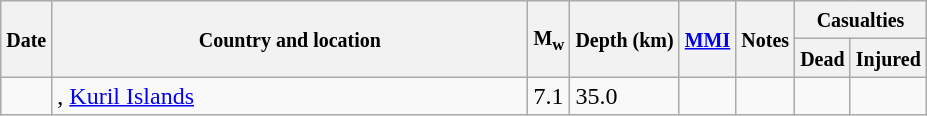<table class="wikitable sortable sort-under" style="border:1px black; margin-left:1em;">
<tr>
<th rowspan="2"><small>Date</small></th>
<th rowspan="2" style="width: 310px"><small>Country and location</small></th>
<th rowspan="2"><small>M<sub>w</sub></small></th>
<th rowspan="2"><small>Depth (km)</small></th>
<th rowspan="2"><small><a href='#'>MMI</a></small></th>
<th rowspan="2" class="unsortable"><small>Notes</small></th>
<th colspan="2"><small>Casualties</small></th>
</tr>
<tr>
<th><small>Dead</small></th>
<th><small>Injured</small></th>
</tr>
<tr>
<td></td>
<td>, <a href='#'>Kuril Islands</a></td>
<td>7.1</td>
<td>35.0</td>
<td></td>
<td></td>
<td></td>
<td></td>
</tr>
</table>
